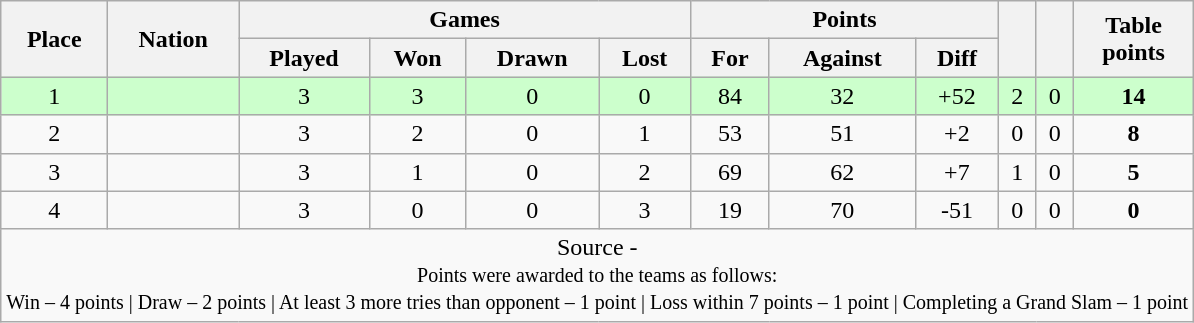<table class="wikitable" style="text-align:center">
<tr>
<th rowspan="2">Place</th>
<th rowspan="2">Nation</th>
<th colspan="4">Games</th>
<th colspan="3">Points</th>
<th rowspan="2"></th>
<th rowspan="2"></th>
<th rowspan="2">Table<br>points</th>
</tr>
<tr>
<th>Played</th>
<th>Won</th>
<th>Drawn</th>
<th>Lost</th>
<th>For</th>
<th>Against</th>
<th>Diff</th>
</tr>
<tr bgcolor="#cfc">
<td>1</td>
<td style="text-align:left"></td>
<td>3</td>
<td>3</td>
<td>0</td>
<td>0</td>
<td>84</td>
<td>32</td>
<td>+52</td>
<td>2</td>
<td>0</td>
<td><strong>14</strong></td>
</tr>
<tr>
<td>2</td>
<td style="text-align:left"></td>
<td>3</td>
<td>2</td>
<td>0</td>
<td>1</td>
<td>53</td>
<td>51</td>
<td>+2</td>
<td>0</td>
<td>0</td>
<td><strong>8</strong></td>
</tr>
<tr>
<td>3</td>
<td style="text-align:left"></td>
<td>3</td>
<td>1</td>
<td>0</td>
<td>2</td>
<td>69</td>
<td>62</td>
<td>+7</td>
<td>1</td>
<td>0</td>
<td><strong>5</strong></td>
</tr>
<tr>
<td>4</td>
<td style="text-align:left"></td>
<td>3</td>
<td>0</td>
<td>0</td>
<td>3</td>
<td>19</td>
<td>70</td>
<td>-51</td>
<td>0</td>
<td>0</td>
<td><strong>0</strong></td>
</tr>
<tr>
<td colspan="100%" style="text-align:center">Source -<br><small>Points were awarded to the teams as follows:<br>Win – 4 points | Draw – 2 points | At least 3 more tries than opponent – 1 point | Loss within 7 points – 1 point | Completing a Grand Slam – 1 point</small></td>
</tr>
</table>
